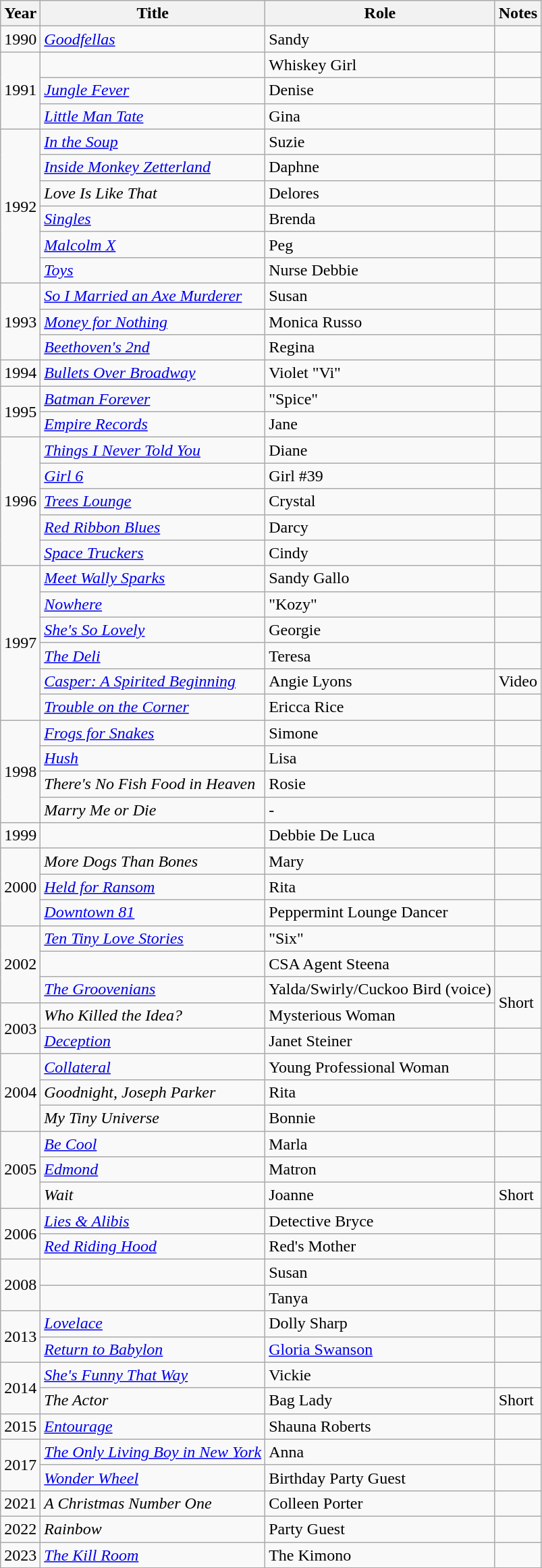<table class="wikitable sortable">
<tr>
<th>Year</th>
<th>Title</th>
<th>Role</th>
<th>Notes</th>
</tr>
<tr>
<td>1990</td>
<td><em><a href='#'>Goodfellas</a></em></td>
<td>Sandy</td>
<td></td>
</tr>
<tr>
<td rowspan="3">1991</td>
<td><em></em></td>
<td>Whiskey Girl</td>
<td></td>
</tr>
<tr>
<td><em><a href='#'>Jungle Fever</a></em></td>
<td>Denise</td>
<td></td>
</tr>
<tr>
<td><em><a href='#'>Little Man Tate</a></em></td>
<td>Gina</td>
<td></td>
</tr>
<tr>
<td rowspan="6">1992</td>
<td><em><a href='#'>In the Soup</a></em></td>
<td>Suzie</td>
<td></td>
</tr>
<tr>
<td><em><a href='#'>Inside Monkey Zetterland</a></em></td>
<td>Daphne</td>
<td></td>
</tr>
<tr>
<td><em>Love Is Like That</em></td>
<td>Delores</td>
<td></td>
</tr>
<tr>
<td><em><a href='#'>Singles</a></em></td>
<td>Brenda</td>
<td></td>
</tr>
<tr>
<td><em><a href='#'>Malcolm X</a></em></td>
<td>Peg</td>
<td></td>
</tr>
<tr>
<td><em><a href='#'>Toys</a></em></td>
<td>Nurse Debbie</td>
<td></td>
</tr>
<tr>
<td rowspan="3">1993</td>
<td><em><a href='#'>So I Married an Axe Murderer</a></em></td>
<td>Susan</td>
<td></td>
</tr>
<tr>
<td><em><a href='#'>Money for Nothing</a></em></td>
<td>Monica Russo</td>
<td></td>
</tr>
<tr>
<td><em><a href='#'>Beethoven's 2nd</a></em></td>
<td>Regina</td>
<td></td>
</tr>
<tr>
<td>1994</td>
<td><em><a href='#'>Bullets Over Broadway</a></em></td>
<td>Violet "Vi"</td>
<td></td>
</tr>
<tr>
<td rowspan="2">1995</td>
<td><em><a href='#'>Batman Forever</a></em></td>
<td>"Spice"</td>
<td></td>
</tr>
<tr>
<td><em><a href='#'>Empire Records</a></em></td>
<td>Jane</td>
<td></td>
</tr>
<tr>
<td rowspan="5">1996</td>
<td><em><a href='#'>Things I Never Told You</a></em></td>
<td>Diane</td>
<td></td>
</tr>
<tr>
<td><em><a href='#'>Girl 6</a></em></td>
<td>Girl #39</td>
<td></td>
</tr>
<tr>
<td><em><a href='#'>Trees Lounge</a></em></td>
<td>Crystal</td>
<td></td>
</tr>
<tr>
<td><em><a href='#'>Red Ribbon Blues</a></em></td>
<td>Darcy</td>
<td></td>
</tr>
<tr>
<td><em><a href='#'>Space Truckers</a></em></td>
<td>Cindy</td>
<td></td>
</tr>
<tr>
<td rowspan="6">1997</td>
<td><em><a href='#'>Meet Wally Sparks</a></em></td>
<td>Sandy Gallo</td>
<td></td>
</tr>
<tr>
<td><em><a href='#'>Nowhere</a></em></td>
<td>"Kozy"</td>
<td></td>
</tr>
<tr>
<td><em><a href='#'>She's So Lovely</a></em></td>
<td>Georgie</td>
<td></td>
</tr>
<tr>
<td><em><a href='#'>The Deli</a></em></td>
<td>Teresa</td>
<td></td>
</tr>
<tr>
<td><em><a href='#'>Casper: A Spirited Beginning</a></em></td>
<td>Angie Lyons</td>
<td>Video</td>
</tr>
<tr>
<td><em><a href='#'>Trouble on the Corner</a></em></td>
<td>Ericca Rice</td>
<td></td>
</tr>
<tr>
<td rowspan="4">1998</td>
<td><em><a href='#'>Frogs for Snakes</a></em></td>
<td>Simone</td>
<td></td>
</tr>
<tr>
<td><em><a href='#'>Hush</a></em></td>
<td>Lisa</td>
<td></td>
</tr>
<tr>
<td><em>There's No Fish Food in Heaven</em></td>
<td>Rosie</td>
<td></td>
</tr>
<tr>
<td><em>Marry Me or Die</em></td>
<td>-</td>
<td></td>
</tr>
<tr>
<td>1999</td>
<td><em></em></td>
<td>Debbie De Luca</td>
<td></td>
</tr>
<tr>
<td rowspan="3">2000</td>
<td><em>More Dogs Than Bones</em></td>
<td>Mary</td>
<td></td>
</tr>
<tr>
<td><em><a href='#'>Held for Ransom</a></em></td>
<td>Rita</td>
<td></td>
</tr>
<tr>
<td><em><a href='#'>Downtown 81</a></em></td>
<td>Peppermint Lounge Dancer</td>
<td></td>
</tr>
<tr>
<td rowspan="3">2002</td>
<td><em><a href='#'>Ten Tiny Love Stories</a></em></td>
<td>"Six"</td>
<td></td>
</tr>
<tr>
<td><em></em></td>
<td>CSA Agent Steena</td>
<td></td>
</tr>
<tr>
<td><em><a href='#'>The Groovenians</a></em></td>
<td>Yalda/Swirly/Cuckoo Bird (voice)</td>
<td rowspan="2">Short</td>
</tr>
<tr>
<td rowspan="2">2003</td>
<td><em>Who Killed the Idea?</em></td>
<td>Mysterious Woman</td>
</tr>
<tr>
<td><em><a href='#'>Deception</a></em></td>
<td>Janet Steiner</td>
<td></td>
</tr>
<tr>
<td rowspan="3">2004</td>
<td><em><a href='#'>Collateral</a></em></td>
<td>Young Professional Woman</td>
<td></td>
</tr>
<tr>
<td><em>Goodnight, Joseph Parker</em></td>
<td>Rita</td>
<td></td>
</tr>
<tr>
<td><em>My Tiny Universe</em></td>
<td>Bonnie</td>
<td></td>
</tr>
<tr>
<td rowspan="3">2005</td>
<td><em><a href='#'>Be Cool</a></em></td>
<td>Marla</td>
<td></td>
</tr>
<tr>
<td><em><a href='#'>Edmond</a></em></td>
<td>Matron</td>
<td></td>
</tr>
<tr>
<td><em>Wait</em></td>
<td>Joanne</td>
<td>Short</td>
</tr>
<tr>
<td rowspan="2">2006</td>
<td><em><a href='#'>Lies & Alibis</a></em></td>
<td>Detective Bryce</td>
<td></td>
</tr>
<tr>
<td><em><a href='#'>Red Riding Hood</a></em></td>
<td>Red's Mother</td>
<td></td>
</tr>
<tr>
<td rowspan="2">2008</td>
<td><em></em></td>
<td>Susan</td>
<td></td>
</tr>
<tr>
<td><em></em></td>
<td>Tanya</td>
<td></td>
</tr>
<tr>
<td rowspan="2">2013</td>
<td><em><a href='#'>Lovelace</a></em></td>
<td>Dolly Sharp</td>
<td></td>
</tr>
<tr>
<td><em><a href='#'>Return to Babylon</a></em></td>
<td><a href='#'>Gloria Swanson</a></td>
<td></td>
</tr>
<tr>
<td rowspan="2">2014</td>
<td><em><a href='#'>She's Funny That Way</a></em></td>
<td>Vickie</td>
<td></td>
</tr>
<tr>
<td><em>The Actor</em></td>
<td>Bag Lady</td>
<td>Short</td>
</tr>
<tr>
<td>2015</td>
<td><em><a href='#'>Entourage</a></em></td>
<td>Shauna Roberts</td>
<td></td>
</tr>
<tr>
<td rowspan="2">2017</td>
<td><em><a href='#'>The Only Living Boy in New York</a></em></td>
<td>Anna</td>
<td></td>
</tr>
<tr>
<td><em><a href='#'>Wonder Wheel</a></em></td>
<td>Birthday Party Guest</td>
<td></td>
</tr>
<tr>
<td>2021</td>
<td><em>A Christmas Number One</em></td>
<td>Colleen Porter</td>
<td></td>
</tr>
<tr>
<td>2022</td>
<td><em>Rainbow</em></td>
<td>Party Guest</td>
<td></td>
</tr>
<tr>
<td>2023</td>
<td><em><a href='#'>The Kill Room</a></em></td>
<td>The Kimono</td>
<td></td>
</tr>
</table>
